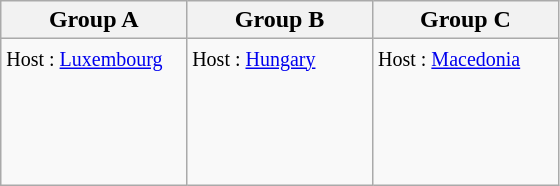<table class="wikitable">
<tr>
<th width=30%>Group A</th>
<th width=30%>Group B</th>
<th width=30%>Group C</th>
</tr>
<tr>
<td><small>Host : <a href='#'>Luxembourg</a></small><br> <br>
 <br>
 <br>
 <br></td>
<td><small>Host : <a href='#'>Hungary</a></small><br> <br>
 <br>
 <br>
 <br></td>
<td><small>Host : <a href='#'>Macedonia</a></small><br> <br>
 <br>
 <br>
 <br></td>
</tr>
</table>
